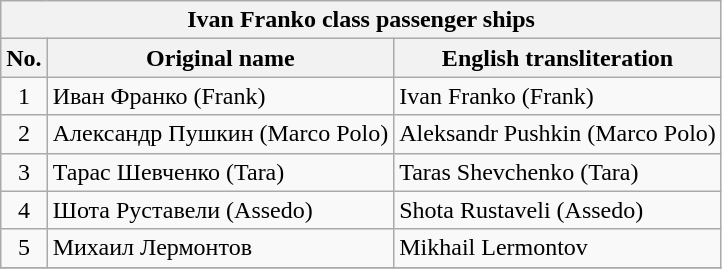<table class="wikitable" style="text-align:center">
<tr>
<th colspan="3" style="text-align:center">Ivan Franko class passenger ships</th>
</tr>
<tr>
<th>No.</th>
<th align=Left>Original name</th>
<th align=Left>English transliteration</th>
</tr>
<tr>
<td>1</td>
<td align=Left>Иван Франко (Frank)</td>
<td align=Left>Ivan Franko (Frank)</td>
</tr>
<tr>
<td>2</td>
<td align=Left>Александр Пушкин (Marco Polo)</td>
<td align=Left>Aleksandr Pushkin (Marco Polo)</td>
</tr>
<tr>
<td>3</td>
<td align=Left>Тарас Шевченко (Tara)</td>
<td align=Left>Taras Shevchenko (Tara)</td>
</tr>
<tr>
<td>4</td>
<td align=Left>Шота Руставели (Assedo)</td>
<td align=Left>Shota Rustaveli (Assedo)</td>
</tr>
<tr>
<td>5</td>
<td align=Left>Михаил Лермонтов</td>
<td align=Left>Mikhail Lermontov</td>
</tr>
<tr>
</tr>
</table>
